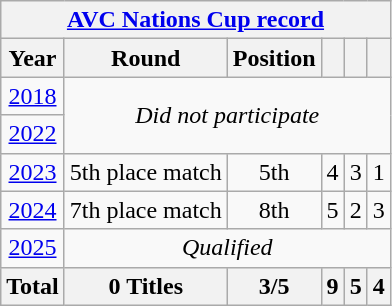<table class="wikitable" style="text-align: center;">
<tr>
<th colspan="6"><a href='#'>AVC Nations Cup record</a></th>
</tr>
<tr>
<th>Year</th>
<th>Round</th>
<th>Position</th>
<th></th>
<th></th>
<th></th>
</tr>
<tr>
<td> <a href='#'>2018</a></td>
<td colspan=5 rowspan=2><em>Did not participate</em></td>
</tr>
<tr>
<td> <a href='#'>2022</a></td>
</tr>
<tr>
<td> <a href='#'>2023</a></td>
<td>5th place match</td>
<td>5th</td>
<td>4</td>
<td>3</td>
<td>1</td>
</tr>
<tr>
<td> <a href='#'>2024</a></td>
<td>7th place match</td>
<td>8th</td>
<td>5</td>
<td>2</td>
<td>3</td>
</tr>
<tr>
<td> <a href='#'>2025</a></td>
<td colspan=5><em>Qualified</em></td>
</tr>
<tr>
<th>Total</th>
<th>0 Titles</th>
<th>3/5</th>
<th>9</th>
<th>5</th>
<th>4</th>
</tr>
</table>
